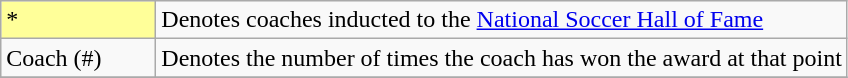<table class="wikitable">
<tr>
<td style="background-color:#FFFF99; border:1px solid #aaaaaa; width:6em">*</td>
<td>Denotes coaches inducted to the <a href='#'>National Soccer Hall of Fame</a></td>
</tr>
<tr>
<td>Coach (#)</td>
<td>Denotes the number of times the coach has won the award at that point</td>
</tr>
<tr>
</tr>
</table>
